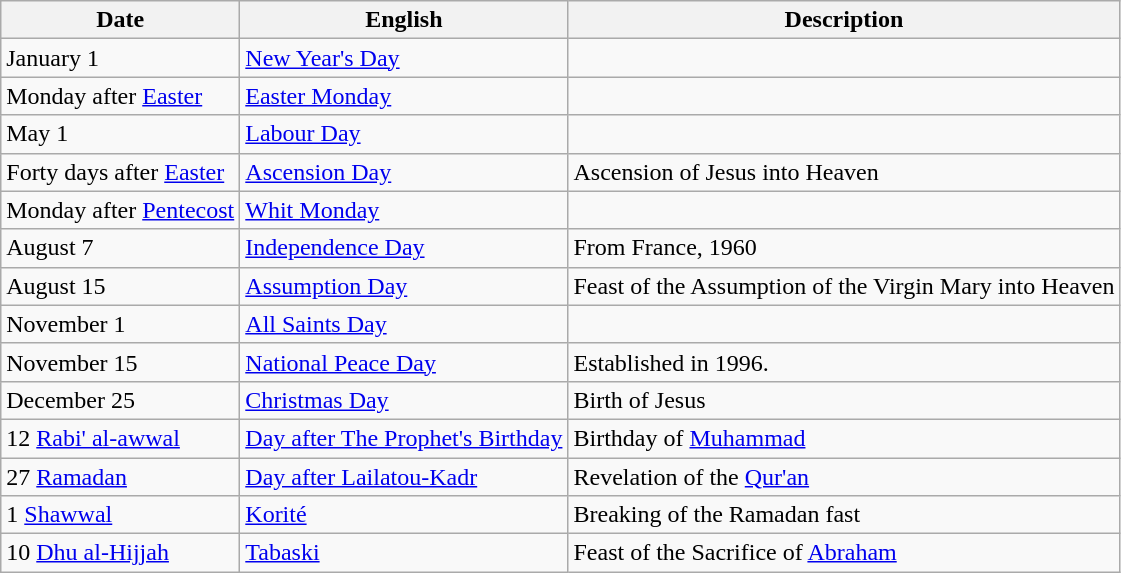<table class="wikitable">
<tr>
<th>Date</th>
<th>English</th>
<th>Description</th>
</tr>
<tr>
<td>January 1</td>
<td><a href='#'>New Year's Day</a></td>
<td><br></td>
</tr>
<tr>
<td>Monday after <a href='#'>Easter</a></td>
<td><a href='#'>Easter Monday</a></td>
<td><br></td>
</tr>
<tr>
<td>May 1</td>
<td><a href='#'>Labour Day</a></td>
<td><br></td>
</tr>
<tr>
<td>Forty days after <a href='#'>Easter</a></td>
<td><a href='#'>Ascension Day</a></td>
<td>Ascension of Jesus into Heaven</td>
</tr>
<tr>
<td>Monday after <a href='#'>Pentecost</a></td>
<td><a href='#'>Whit Monday</a></td>
<td><br></td>
</tr>
<tr>
<td>August 7</td>
<td><a href='#'>Independence Day</a></td>
<td>From France, 1960</td>
</tr>
<tr>
<td>August 15</td>
<td><a href='#'>Assumption Day</a></td>
<td>Feast of the Assumption of the Virgin Mary into Heaven</td>
</tr>
<tr>
<td>November 1</td>
<td><a href='#'>All Saints Day</a></td>
<td><br></td>
</tr>
<tr>
<td>November 15</td>
<td><a href='#'>National Peace Day</a></td>
<td>Established in 1996.</td>
</tr>
<tr>
<td>December 25</td>
<td><a href='#'>Christmas Day</a></td>
<td>Birth of Jesus</td>
</tr>
<tr>
<td>12 <a href='#'>Rabi' al-awwal</a></td>
<td><a href='#'>Day after The Prophet's Birthday</a></td>
<td>Birthday of <a href='#'>Muhammad</a></td>
</tr>
<tr>
<td>27 <a href='#'>Ramadan</a></td>
<td><a href='#'>Day after Lailatou-Kadr</a></td>
<td>Revelation of the <a href='#'>Qur'an</a></td>
</tr>
<tr>
<td>1 <a href='#'>Shawwal</a></td>
<td><a href='#'>Korité</a></td>
<td>Breaking of the Ramadan fast</td>
</tr>
<tr>
<td>10 <a href='#'>Dhu al-Hijjah</a></td>
<td><a href='#'>Tabaski</a></td>
<td>Feast of the Sacrifice of <a href='#'>Abraham</a></td>
</tr>
</table>
